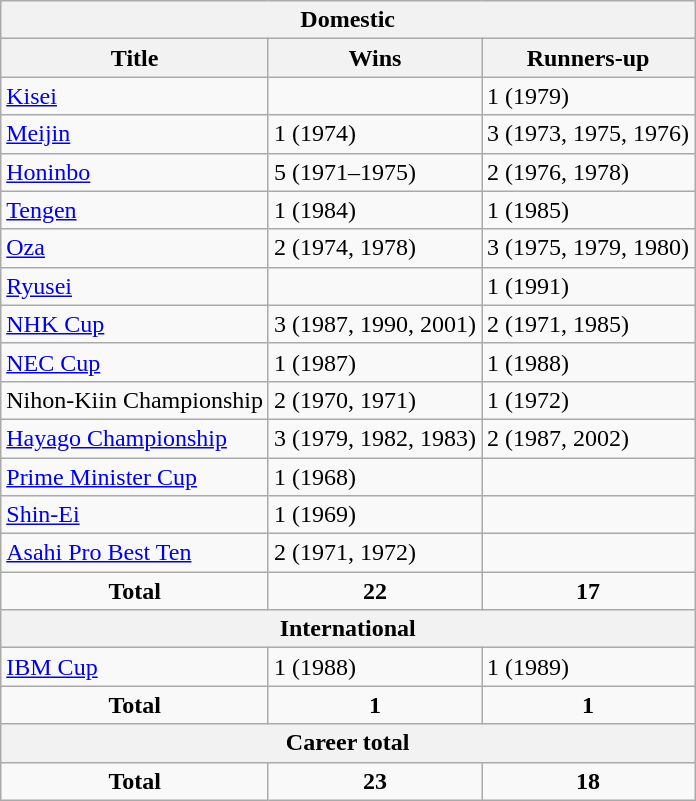<table class="wikitable">
<tr>
<th colspan=3>Domestic</th>
</tr>
<tr>
<th>Title</th>
<th>Wins</th>
<th>Runners-up</th>
</tr>
<tr>
<td><a href='#'>Kisei</a></td>
<td></td>
<td>1 (1979)</td>
</tr>
<tr>
<td><a href='#'>Meijin</a></td>
<td>1 (1974)</td>
<td>3 (1973, 1975, 1976)</td>
</tr>
<tr>
<td><a href='#'>Honinbo</a></td>
<td>5 (1971–1975)</td>
<td>2 (1976, 1978)</td>
</tr>
<tr>
<td><a href='#'>Tengen</a></td>
<td>1 (1984)</td>
<td>1 (1985)</td>
</tr>
<tr>
<td><a href='#'>Oza</a></td>
<td>2 (1974, 1978)</td>
<td>3 (1975, 1979, 1980)</td>
</tr>
<tr>
<td><a href='#'>Ryusei</a></td>
<td></td>
<td>1 (1991)</td>
</tr>
<tr>
<td><a href='#'>NHK Cup</a></td>
<td>3 (1987, 1990, 2001)</td>
<td>2 (1971, 1985)</td>
</tr>
<tr>
<td><a href='#'>NEC Cup</a></td>
<td>1 (1987)</td>
<td>1 (1988)</td>
</tr>
<tr>
<td>Nihon-Kiin Championship</td>
<td>2 (1970, 1971)</td>
<td>1 (1972)</td>
</tr>
<tr>
<td><a href='#'>Hayago Championship</a></td>
<td>3 (1979, 1982, 1983)</td>
<td>2 (1987, 2002)</td>
</tr>
<tr>
<td><a href='#'>Prime Minister Cup</a></td>
<td>1 (1968)</td>
<td></td>
</tr>
<tr>
<td><a href='#'>Shin-Ei</a></td>
<td>1 (1969)</td>
<td></td>
</tr>
<tr>
<td><a href='#'>Asahi Pro Best Ten</a></td>
<td>2 (1971, 1972)</td>
<td></td>
</tr>
<tr align="center">
<td><strong>Total</strong></td>
<td><strong>22</strong></td>
<td><strong>17</strong></td>
</tr>
<tr>
<th colspan=3>International</th>
</tr>
<tr>
<td><a href='#'>IBM Cup</a></td>
<td>1 (1988)</td>
<td>1 (1989)</td>
</tr>
<tr align="center">
<td><strong>Total</strong></td>
<td><strong>1</strong></td>
<td><strong>1</strong></td>
</tr>
<tr>
<th colspan=3>Career total</th>
</tr>
<tr align="center">
<td><strong>Total</strong></td>
<td><strong>23</strong></td>
<td><strong>18</strong></td>
</tr>
</table>
